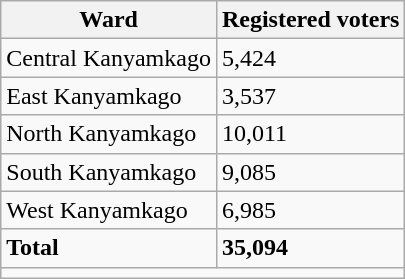<table class="wikitable">
<tr>
<th>Ward</th>
<th>Registered voters</th>
</tr>
<tr>
<td>Central Kanyamkago</td>
<td>5,424</td>
</tr>
<tr>
<td>East Kanyamkago</td>
<td>3,537</td>
</tr>
<tr>
<td>North Kanyamkago</td>
<td>10,011</td>
</tr>
<tr>
<td>South Kanyamkago</td>
<td>9,085</td>
</tr>
<tr>
<td>West Kanyamkago</td>
<td>6,985</td>
</tr>
<tr>
<td><strong>Total</strong></td>
<td><strong>35,094</strong></td>
</tr>
<tr>
<td colspan="2"></td>
</tr>
</table>
